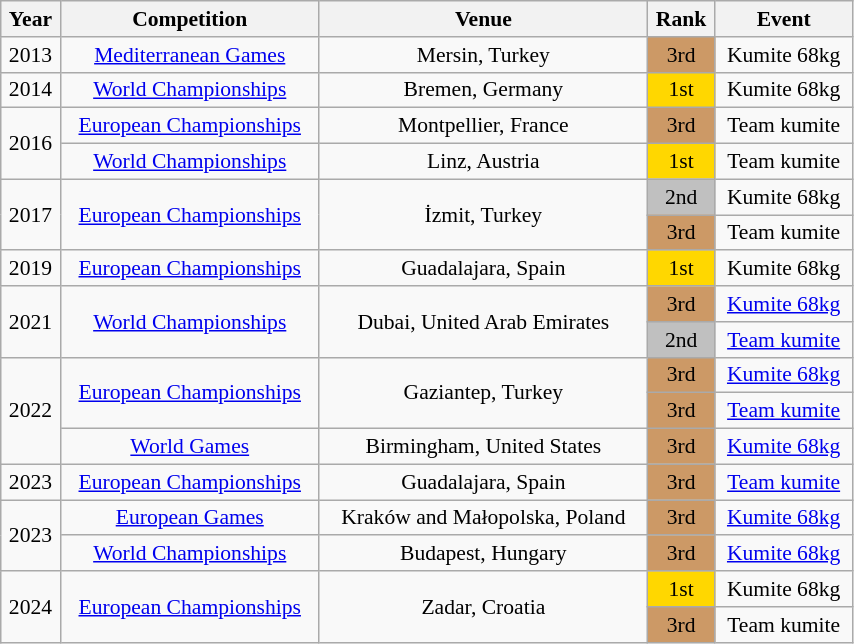<table class="wikitable sortable" width=45% style="font-size:90%; text-align:center;">
<tr>
<th>Year</th>
<th>Competition</th>
<th>Venue</th>
<th>Rank</th>
<th>Event</th>
</tr>
<tr>
<td>2013</td>
<td><a href='#'>Mediterranean Games</a></td>
<td>Mersin, Turkey</td>
<td bgcolor="cc9966">3rd</td>
<td>Kumite 68kg</td>
</tr>
<tr>
<td>2014</td>
<td><a href='#'>World Championships</a></td>
<td>Bremen, Germany</td>
<td bgcolor="gold">1st</td>
<td>Kumite 68kg</td>
</tr>
<tr>
<td rowspan=2>2016</td>
<td><a href='#'>European Championships</a></td>
<td>Montpellier, France</td>
<td bgcolor="cc9966">3rd</td>
<td>Team kumite</td>
</tr>
<tr>
<td><a href='#'>World Championships</a></td>
<td>Linz, Austria</td>
<td bgcolor="gold">1st</td>
<td>Team kumite</td>
</tr>
<tr>
<td rowspan=2>2017</td>
<td rowspan=2><a href='#'>European Championships</a></td>
<td rowspan=2>İzmit, Turkey</td>
<td bgcolor="silver">2nd</td>
<td>Kumite 68kg</td>
</tr>
<tr>
<td bgcolor="cc9966">3rd</td>
<td>Team kumite</td>
</tr>
<tr>
<td>2019</td>
<td><a href='#'>European Championships</a></td>
<td>Guadalajara, Spain</td>
<td bgcolor="gold">1st</td>
<td>Kumite 68kg</td>
</tr>
<tr>
<td rowspan=2>2021</td>
<td rowspan=2><a href='#'>World Championships</a></td>
<td rowspan=2>Dubai, United Arab Emirates</td>
<td bgcolor="cc9966">3rd</td>
<td><a href='#'>Kumite 68kg</a></td>
</tr>
<tr>
<td bgcolor="silver">2nd</td>
<td><a href='#'>Team kumite</a></td>
</tr>
<tr>
<td rowspan=3>2022</td>
<td rowspan=2><a href='#'>European Championships</a></td>
<td rowspan=2>Gaziantep, Turkey</td>
<td bgcolor="cc9966">3rd</td>
<td><a href='#'>Kumite 68kg</a></td>
</tr>
<tr>
<td bgcolor="cc9966">3rd</td>
<td><a href='#'>Team kumite</a></td>
</tr>
<tr>
<td><a href='#'>World Games</a></td>
<td>Birmingham, United States</td>
<td bgcolor="cc9966">3rd</td>
<td><a href='#'>Kumite 68kg</a></td>
</tr>
<tr>
<td>2023</td>
<td><a href='#'>European Championships</a></td>
<td>Guadalajara, Spain</td>
<td bgcolor="cc9966">3rd</td>
<td><a href='#'>Team kumite</a></td>
</tr>
<tr>
<td rowspan=2>2023</td>
<td><a href='#'>European Games</a></td>
<td>Kraków and Małopolska, Poland</td>
<td bgcolor="cc9966">3rd</td>
<td><a href='#'>Kumite 68kg</a></td>
</tr>
<tr>
<td><a href='#'>World Championships</a></td>
<td>Budapest, Hungary</td>
<td bgcolor="cc9966">3rd</td>
<td><a href='#'>Kumite 68kg</a></td>
</tr>
<tr>
<td rowspan=2>2024</td>
<td rowspan=2><a href='#'>European Championships</a></td>
<td rowspan=2>Zadar, Croatia</td>
<td bgcolor="gold">1st</td>
<td>Kumite 68kg</td>
</tr>
<tr>
<td bgcolor="cc9966">3rd</td>
<td>Team kumite</td>
</tr>
</table>
